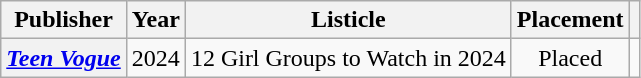<table class="wikitable plainrowheaders sortable" style="text-align:center">
<tr>
<th scope="col">Publisher</th>
<th scope="col">Year</th>
<th scope="col">Listicle</th>
<th scope="col">Placement</th>
<th scope="col" class="unsortable"></th>
</tr>
<tr>
<th scope="row"><em><a href='#'>Teen Vogue</a></em></th>
<td>2024</td>
<td style="text-align:left">12 Girl Groups to Watch in 2024</td>
<td>Placed</td>
<td></td>
</tr>
</table>
